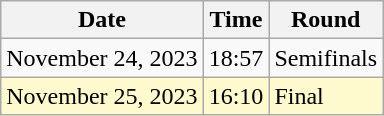<table class="wikitable">
<tr>
<th>Date</th>
<th>Time</th>
<th>Round</th>
</tr>
<tr>
<td>November 24, 2023</td>
<td>18:57</td>
<td>Semifinals</td>
</tr>
<tr style=background:lemonchiffon>
<td>November 25, 2023</td>
<td>16:10</td>
<td>Final</td>
</tr>
</table>
